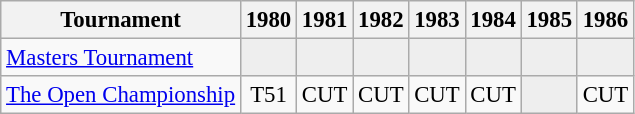<table class="wikitable" style="font-size:95%;text-align:center;">
<tr>
<th>Tournament</th>
<th>1980</th>
<th>1981</th>
<th>1982</th>
<th>1983</th>
<th>1984</th>
<th>1985</th>
<th>1986</th>
</tr>
<tr>
<td align=left><a href='#'>Masters Tournament</a></td>
<td style="background:#eeeeee;"></td>
<td style="background:#eeeeee;"></td>
<td style="background:#eeeeee;"></td>
<td style="background:#eeeeee;"></td>
<td style="background:#eeeeee;"></td>
<td style="background:#eeeeee;"></td>
<td style="background:#eeeeee;"></td>
</tr>
<tr>
<td align=left><a href='#'>The Open Championship</a></td>
<td>T51</td>
<td>CUT</td>
<td>CUT</td>
<td>CUT</td>
<td>CUT</td>
<td style="background:#eeeeee;"></td>
<td>CUT</td>
</tr>
</table>
